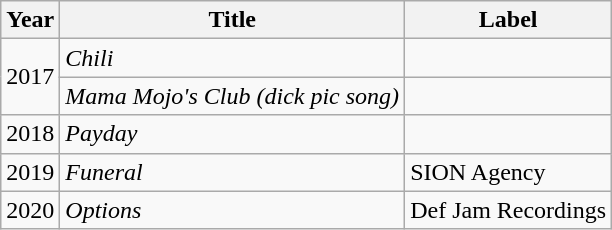<table class="wikitable">
<tr>
<th>Year</th>
<th>Title</th>
<th>Label</th>
</tr>
<tr>
<td rowspan=2>2017</td>
<td><em>Chili</em></td>
<td></td>
</tr>
<tr>
<td><em>Mama Mojo's Club (dick pic song)</em></td>
<td></td>
</tr>
<tr>
<td>2018</td>
<td><em>Payday</em></td>
<td></td>
</tr>
<tr>
<td>2019</td>
<td><em>Funeral</em></td>
<td>SION Agency</td>
</tr>
<tr>
<td>2020</td>
<td><em>Options</em></td>
<td>Def Jam Recordings</td>
</tr>
</table>
